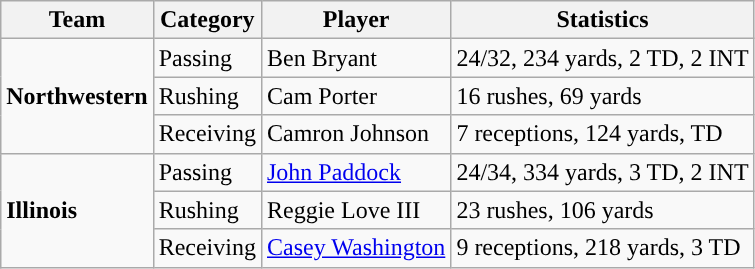<table class="wikitable" style="float: left;">
<tr>
<th>Team</th>
<th>Category</th>
<th>Player</th>
<th>Statistics</th>
</tr>
<tr>
<td rowspan=3><strong>Northwestern</strong></td>
<td>Passing</td>
<td>Ben Bryant</td>
<td>24/32, 234 yards, 2 TD, 2 INT</td>
</tr>
<tr>
<td>Rushing</td>
<td>Cam Porter</td>
<td>16 rushes, 69 yards</td>
</tr>
<tr>
<td>Receiving</td>
<td>Camron Johnson</td>
<td>7 receptions, 124 yards, TD</td>
</tr>
<tr>
<td rowspan=3><strong>Illinois</strong></td>
<td>Passing</td>
<td><a href='#'>John Paddock</a></td>
<td>24/34, 334 yards, 3 TD, 2 INT</td>
</tr>
<tr>
<td>Rushing</td>
<td>Reggie Love III</td>
<td>23 rushes, 106 yards</td>
</tr>
<tr>
<td>Receiving</td>
<td><a href='#'>Casey Washington</a></td>
<td>9 receptions, 218 yards, 3 TD</td>
</tr>
</table>
